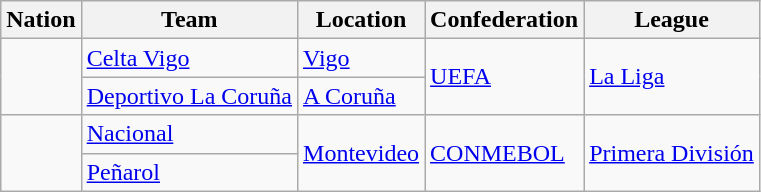<table class="wikitable sortable">
<tr>
<th>Nation</th>
<th>Team</th>
<th>Location</th>
<th>Confederation</th>
<th>League</th>
</tr>
<tr>
<td rowspan=2></td>
<td><a href='#'>Celta Vigo</a></td>
<td><a href='#'>Vigo</a></td>
<td rowspan=2><a href='#'>UEFA</a></td>
<td rowspan=2><a href='#'>La Liga</a></td>
</tr>
<tr>
<td><a href='#'>Deportivo La Coruña</a></td>
<td><a href='#'>A Coruña</a></td>
</tr>
<tr>
<td rowspan=2></td>
<td><a href='#'>Nacional</a></td>
<td rowspan=2><a href='#'>Montevideo</a></td>
<td rowspan=2><a href='#'>CONMEBOL</a></td>
<td rowspan=2><a href='#'>Primera División</a></td>
</tr>
<tr>
<td><a href='#'>Peñarol</a></td>
</tr>
</table>
